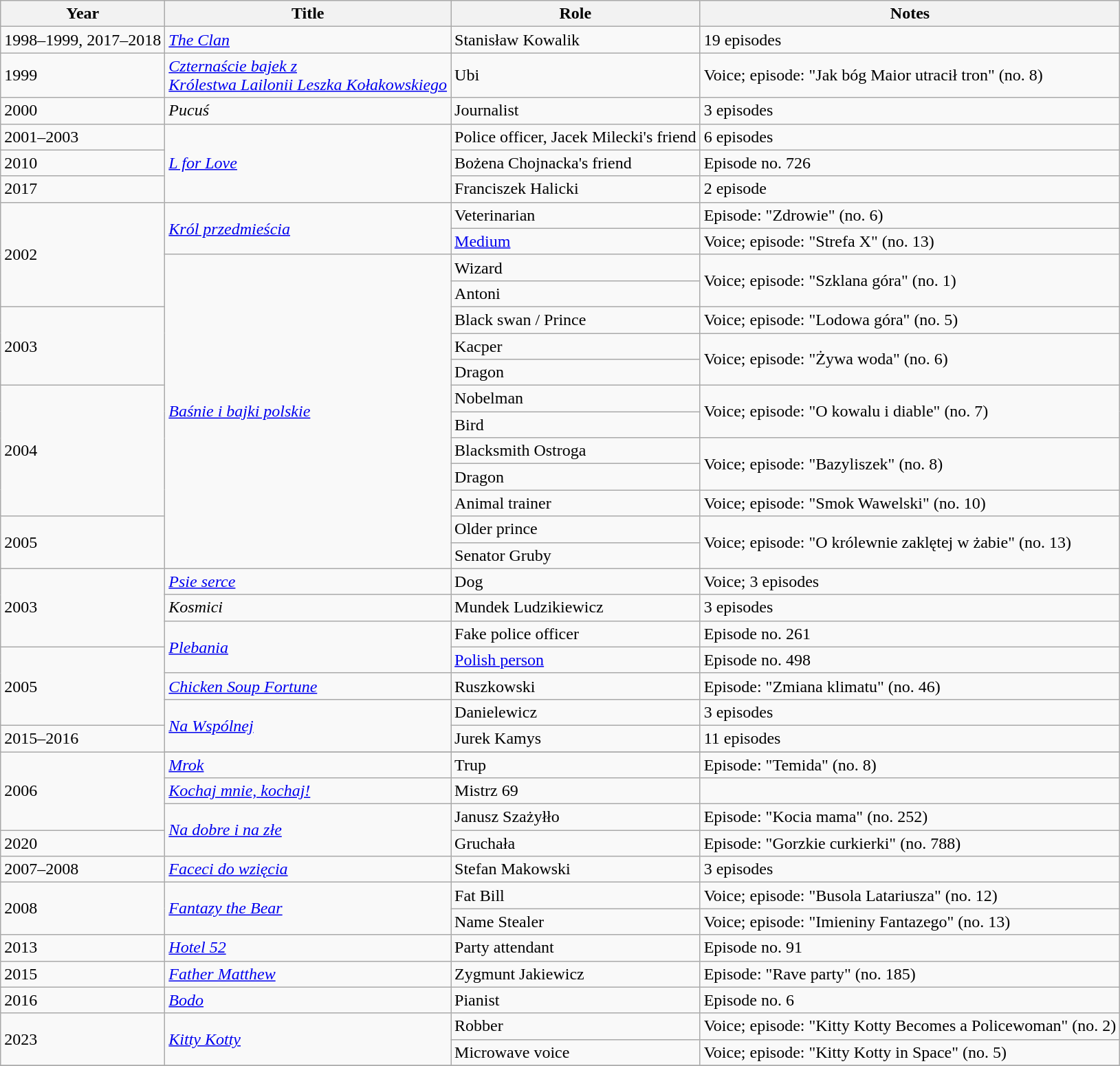<table class="wikitable plainrowheaders sortable">
<tr>
<th scope="col">Year</th>
<th scope="col">Title</th>
<th scope="col">Role</th>
<th scope="col" class="unsortable">Notes</th>
</tr>
<tr>
<td>1998–1999, 2017–2018</td>
<td><em><a href='#'>The Clan</a></em></td>
<td>Stanisław Kowalik</td>
<td>19 episodes</td>
</tr>
<tr>
<td>1999</td>
<td><em><a href='#'>Czternaście bajek z<br>Królestwa Lailonii Leszka Kołakowskiego</a></em></td>
<td>Ubi</td>
<td>Voice; episode: "Jak bóg Maior utracił tron" (no. 8)</td>
</tr>
<tr>
<td>2000</td>
<td><em>Pucuś</em></td>
<td>Journalist</td>
<td>3 episodes</td>
</tr>
<tr>
<td>2001–2003</td>
<td rowspan=3><em><a href='#'>L for Love</a></em></td>
<td>Police officer, Jacek Milecki's friend</td>
<td>6 episodes</td>
</tr>
<tr>
<td>2010</td>
<td>Bożena Chojnacka's friend</td>
<td>Episode no. 726</td>
</tr>
<tr>
<td>2017</td>
<td>Franciszek Halicki</td>
<td>2 episode</td>
</tr>
<tr>
<td rowspan=4>2002</td>
<td rowspan=2><em><a href='#'>Król przedmieścia</a></em></td>
<td>Veterinarian</td>
<td>Episode: "Zdrowie" (no. 6)</td>
</tr>
<tr>
<td><a href='#'>Medium</a></td>
<td>Voice; episode: "Strefa X" (no. 13)</td>
</tr>
<tr>
<td rowspan=12><em><a href='#'>Baśnie i bajki polskie</a></em></td>
<td>Wizard</td>
<td rowspan=2>Voice; episode: "Szklana góra" (no. 1)</td>
</tr>
<tr>
<td>Antoni</td>
</tr>
<tr>
<td rowspan=3>2003</td>
<td>Black swan / Prince</td>
<td>Voice; episode: "Lodowa góra" (no. 5)</td>
</tr>
<tr>
<td>Kacper</td>
<td rowspan=2>Voice; episode: "Żywa woda" (no. 6)</td>
</tr>
<tr>
<td>Dragon</td>
</tr>
<tr>
<td rowspan=5>2004</td>
<td>Nobelman</td>
<td rowspan=2>Voice; episode: "O kowalu i diable" (no. 7)</td>
</tr>
<tr>
<td>Bird</td>
</tr>
<tr>
<td>Blacksmith Ostroga</td>
<td rowspan=2>Voice; episode: "Bazyliszek" (no. 8)</td>
</tr>
<tr>
<td>Dragon</td>
</tr>
<tr>
<td>Animal trainer</td>
<td>Voice; episode: "Smok Wawelski" (no. 10)</td>
</tr>
<tr>
<td rowspan=2>2005</td>
<td>Older prince</td>
<td rowspan=2>Voice; episode: "O królewnie zaklętej w żabie" (no. 13)</td>
</tr>
<tr>
<td>Senator Gruby</td>
</tr>
<tr>
<td rowspan=3>2003</td>
<td><em><a href='#'>Psie serce</a></em></td>
<td>Dog</td>
<td>Voice; 3 episodes</td>
</tr>
<tr>
<td><em>Kosmici</em></td>
<td>Mundek Ludzikiewicz</td>
<td>3 episodes</td>
</tr>
<tr>
<td rowspan=2><em><a href='#'>Plebania</a></em></td>
<td>Fake police officer</td>
<td>Episode no. 261</td>
</tr>
<tr>
<td rowspan=3>2005</td>
<td><a href='#'>Polish person</a></td>
<td>Episode no. 498</td>
</tr>
<tr>
<td><em><a href='#'>Chicken Soup Fortune</a></em></td>
<td>Ruszkowski</td>
<td>Episode: "Zmiana klimatu" (no. 46)</td>
</tr>
<tr>
<td rowspan=2><em><a href='#'>Na Wspólnej</a></em></td>
<td>Danielewicz</td>
<td>3 episodes</td>
</tr>
<tr>
<td>2015–2016</td>
<td>Jurek Kamys</td>
<td>11 episodes</td>
</tr>
<tr>
<td rowspan=4>2006</td>
</tr>
<tr>
<td><em><a href='#'>Mrok</a></em></td>
<td>Trup</td>
<td>Episode: "Temida" (no. 8)</td>
</tr>
<tr>
<td><em><a href='#'>Kochaj mnie, kochaj!</a></em></td>
<td>Mistrz 69</td>
<td></td>
</tr>
<tr>
<td rowspan=2><em><a href='#'>Na dobre i na złe</a></em></td>
<td>Janusz Szażyłło</td>
<td>Episode: "Kocia mama" (no. 252)</td>
</tr>
<tr>
<td>2020</td>
<td>Gruchała</td>
<td>Episode: "Gorzkie curkierki" (no. 788)</td>
</tr>
<tr>
<td>2007–2008</td>
<td><em><a href='#'>Faceci do wzięcia</a></em></td>
<td>Stefan Makowski</td>
<td>3 episodes</td>
</tr>
<tr>
<td rowspan=2>2008</td>
<td rowspan=2><em><a href='#'>Fantazy the Bear</a></em></td>
<td>Fat Bill</td>
<td>Voice; episode: "Busola Latariusza" (no. 12)</td>
</tr>
<tr>
<td>Name Stealer</td>
<td>Voice; episode: "Imieniny Fantazego" (no. 13)</td>
</tr>
<tr>
<td>2013</td>
<td><em><a href='#'>Hotel 52</a></em></td>
<td>Party attendant</td>
<td>Episode no. 91</td>
</tr>
<tr>
<td>2015</td>
<td><em><a href='#'>Father Matthew</a></em></td>
<td>Zygmunt Jakiewicz</td>
<td>Episode: "Rave party" (no. 185)</td>
</tr>
<tr>
<td>2016</td>
<td><em><a href='#'>Bodo</a></em></td>
<td>Pianist</td>
<td>Episode no. 6</td>
</tr>
<tr>
<td rowspan=2>2023</td>
<td rowspan=2><em><a href='#'>Kitty Kotty</a></em></td>
<td>Robber</td>
<td>Voice; episode: "Kitty Kotty Becomes a Policewoman" (no. 2)</td>
</tr>
<tr>
<td>Microwave voice</td>
<td>Voice; episode: "Kitty Kotty in Space" (no. 5)</td>
</tr>
<tr>
</tr>
</table>
